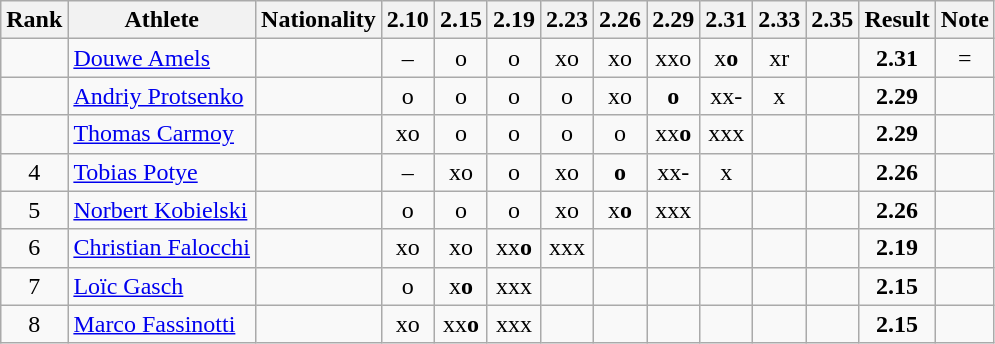<table class="wikitable sortable" style="text-align:center">
<tr>
<th>Rank</th>
<th>Athlete</th>
<th>Nationality</th>
<th>2.10</th>
<th>2.15</th>
<th>2.19</th>
<th>2.23</th>
<th>2.26</th>
<th>2.29</th>
<th>2.31</th>
<th>2.33</th>
<th>2.35</th>
<th>Result</th>
<th>Note</th>
</tr>
<tr>
<td></td>
<td align="left"><a href='#'>Douwe Amels</a></td>
<td align="left"></td>
<td>–</td>
<td>o</td>
<td>o</td>
<td>xo</td>
<td>xo</td>
<td>xxo</td>
<td>x<strong>o</strong></td>
<td>xr</td>
<td></td>
<td><strong>2.31</strong></td>
<td>=</td>
</tr>
<tr>
<td></td>
<td align="left"><a href='#'>Andriy Protsenko</a></td>
<td align="left"></td>
<td>o</td>
<td>o</td>
<td>o</td>
<td>o</td>
<td>xo</td>
<td><strong>o</strong></td>
<td>xx-</td>
<td>x</td>
<td></td>
<td><strong>2.29</strong></td>
<td></td>
</tr>
<tr>
<td></td>
<td align="left"><a href='#'>Thomas Carmoy</a></td>
<td align="left"></td>
<td>xo</td>
<td>o</td>
<td>o</td>
<td>o</td>
<td>o</td>
<td>xx<strong>o</strong></td>
<td>xxx</td>
<td></td>
<td></td>
<td><strong>2.29</strong></td>
<td></td>
</tr>
<tr>
<td>4</td>
<td align="left"><a href='#'>Tobias Potye</a></td>
<td align="left"></td>
<td>–</td>
<td>xo</td>
<td>o</td>
<td>xo</td>
<td><strong>o</strong></td>
<td>xx-</td>
<td>x</td>
<td></td>
<td></td>
<td><strong>2.26</strong></td>
<td></td>
</tr>
<tr>
<td>5</td>
<td align="left"><a href='#'>Norbert Kobielski</a></td>
<td align="left"></td>
<td>o</td>
<td>o</td>
<td>o</td>
<td>xo</td>
<td>x<strong>o</strong></td>
<td>xxx</td>
<td></td>
<td></td>
<td></td>
<td><strong>2.26</strong></td>
<td></td>
</tr>
<tr>
<td>6</td>
<td align="left"><a href='#'>Christian Falocchi</a></td>
<td align="left"></td>
<td>xo</td>
<td>xo</td>
<td>xx<strong>o</strong></td>
<td>xxx</td>
<td></td>
<td></td>
<td></td>
<td></td>
<td></td>
<td><strong>2.19</strong></td>
<td></td>
</tr>
<tr>
<td>7</td>
<td align="left"><a href='#'>Loïc Gasch</a></td>
<td align="left"></td>
<td>o</td>
<td>x<strong>o</strong></td>
<td>xxx</td>
<td></td>
<td></td>
<td></td>
<td></td>
<td></td>
<td></td>
<td><strong>2.15</strong></td>
<td></td>
</tr>
<tr>
<td>8</td>
<td align="left"><a href='#'>Marco Fassinotti</a></td>
<td align="left"></td>
<td>xo</td>
<td>xx<strong>o</strong></td>
<td>xxx</td>
<td></td>
<td></td>
<td></td>
<td></td>
<td></td>
<td></td>
<td><strong>2.15</strong></td>
<td></td>
</tr>
</table>
